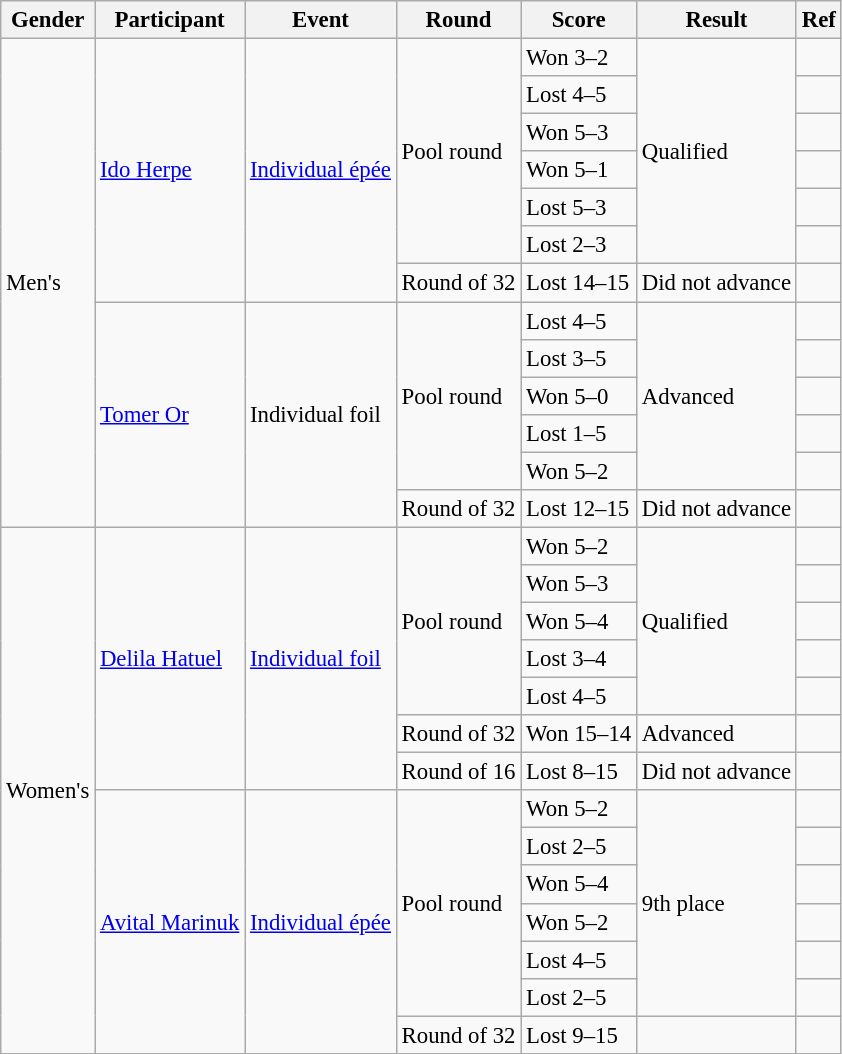<table class="wikitable" style="font-size: 95%;">
<tr>
<th>Gender</th>
<th>Participant</th>
<th>Event</th>
<th>Round</th>
<th>Score</th>
<th>Result</th>
<th>Ref</th>
</tr>
<tr>
<td rowspan="13">Men's</td>
<td rowspan="7"><a href='#'>Ido Herpe</a></td>
<td rowspan="7"><a href='#'>Individual épée</a></td>
<td rowspan="6">Pool round</td>
<td>Won 3–2</td>
<td rowspan="6">Qualified</td>
<td></td>
</tr>
<tr>
<td>Lost 4–5</td>
<td></td>
</tr>
<tr>
<td>Won 5–3</td>
<td></td>
</tr>
<tr>
<td>Won 5–1</td>
<td></td>
</tr>
<tr>
<td>Lost 5–3</td>
<td></td>
</tr>
<tr>
<td>Lost 2–3</td>
<td></td>
</tr>
<tr>
<td>Round of 32</td>
<td>Lost 14–15</td>
<td>Did not advance</td>
<td></td>
</tr>
<tr>
<td rowspan="6"><a href='#'>Tomer Or</a></td>
<td rowspan="6">Individual foil</td>
<td rowspan="5">Pool round</td>
<td>Lost 4–5</td>
<td rowspan="5">Advanced</td>
<td></td>
</tr>
<tr>
<td>Lost 3–5</td>
<td></td>
</tr>
<tr>
<td>Won 5–0</td>
<td></td>
</tr>
<tr>
<td>Lost 1–5</td>
<td></td>
</tr>
<tr>
<td>Won 5–2</td>
<td></td>
</tr>
<tr>
<td>Round of 32</td>
<td>Lost 12–15</td>
<td>Did not advance</td>
<td></td>
</tr>
<tr>
<td rowspan="16">Women's</td>
<td rowspan="7"><a href='#'>Delila Hatuel</a></td>
<td rowspan="7"><a href='#'>Individual foil</a></td>
<td rowspan="5">Pool round</td>
<td>Won 5–2</td>
<td rowspan="5">Qualified</td>
<td></td>
</tr>
<tr>
<td>Won 5–3</td>
<td></td>
</tr>
<tr>
<td>Won 5–4</td>
<td></td>
</tr>
<tr>
<td>Lost 3–4</td>
<td></td>
</tr>
<tr>
<td>Lost 4–5</td>
<td></td>
</tr>
<tr>
<td>Round of 32</td>
<td>Won 15–14</td>
<td>Advanced</td>
<td></td>
</tr>
<tr>
<td>Round of 16</td>
<td>Lost 8–15</td>
<td>Did not advance</td>
<td></td>
</tr>
<tr>
<td rowspan="7"><a href='#'>Avital Marinuk</a></td>
<td rowspan="7"><a href='#'>Individual épée</a></td>
<td rowspan="6">Pool round</td>
<td>Won 5–2</td>
<td rowspan="6">9th place</td>
<td></td>
</tr>
<tr>
<td>Lost 2–5</td>
<td></td>
</tr>
<tr>
<td>Won 5–4</td>
<td></td>
</tr>
<tr>
<td>Won 5–2</td>
<td></td>
</tr>
<tr>
<td>Lost 4–5</td>
<td></td>
</tr>
<tr>
<td>Lost 2–5</td>
<td></td>
</tr>
<tr>
<td>Round of 32</td>
<td>Lost 9–15</td>
<td></td>
<td></td>
</tr>
</table>
